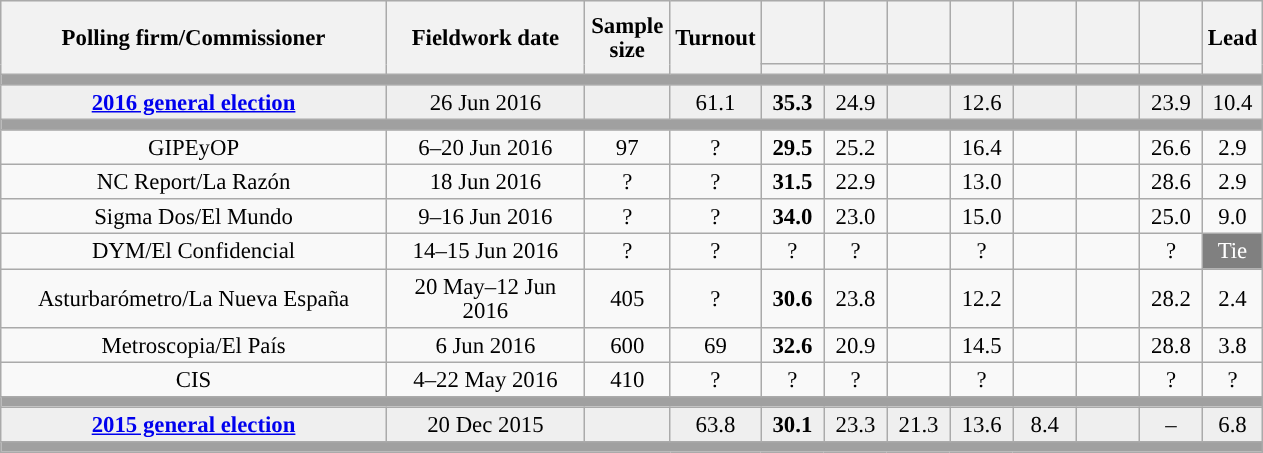<table class="wikitable collapsible collapsed" style="text-align:center; font-size:95%; line-height:16px;">
<tr style="height:42px; background-color:#E9E9E9">
<th style="width:250px;" rowspan="2">Polling firm/Commissioner</th>
<th style="width:125px;" rowspan="2">Fieldwork date</th>
<th style="width:50px;" rowspan="2">Sample size</th>
<th style="width:45px;" rowspan="2">Turnout</th>
<th style="width:35px;"></th>
<th style="width:35px;"></th>
<th style="width:35px;"></th>
<th style="width:35px;"></th>
<th style="width:35px;"></th>
<th style="width:35px;"></th>
<th style="width:35px;"></th>
<th style="width:30px;" rowspan="2">Lead</th>
</tr>
<tr>
<th style="color:inherit;background:"></th>
<th style="color:inherit;background:"></th>
<th style="color:inherit;background:"></th>
<th style="color:inherit;background:"></th>
<th style="color:inherit;background:"></th>
<th style="color:inherit;background:"></th>
<th style="color:inherit;background:"></th>
</tr>
<tr>
<td colspan="12" style="background:#A0A0A0"></td>
</tr>
<tr style="background:#EFEFEF;">
<td><strong><a href='#'>2016 general election</a></strong></td>
<td>26 Jun 2016</td>
<td></td>
<td>61.1</td>
<td><strong>35.3</strong><br></td>
<td>24.9<br></td>
<td></td>
<td>12.6<br></td>
<td></td>
<td></td>
<td>23.9<br></td>
<td style="background:">10.4</td>
</tr>
<tr>
<td colspan="12" style="background:#A0A0A0"></td>
</tr>
<tr>
<td>GIPEyOP</td>
<td>6–20 Jun 2016</td>
<td>97</td>
<td>?</td>
<td><strong>29.5</strong><br></td>
<td>25.2<br></td>
<td></td>
<td>16.4<br></td>
<td></td>
<td></td>
<td>26.6<br></td>
<td style="background:">2.9</td>
</tr>
<tr>
<td>NC Report/La Razón</td>
<td>18 Jun 2016</td>
<td>?</td>
<td>?</td>
<td><strong>31.5</strong><br></td>
<td>22.9<br></td>
<td></td>
<td>13.0<br></td>
<td></td>
<td></td>
<td>28.6<br></td>
<td style="background:">2.9</td>
</tr>
<tr>
<td>Sigma Dos/El Mundo</td>
<td>9–16 Jun 2016</td>
<td>?</td>
<td>?</td>
<td><strong>34.0</strong><br></td>
<td>23.0<br></td>
<td></td>
<td>15.0<br></td>
<td></td>
<td></td>
<td>25.0<br></td>
<td style="background:">9.0</td>
</tr>
<tr>
<td>DYM/El Confidencial</td>
<td>14–15 Jun 2016</td>
<td>?</td>
<td>?</td>
<td>?<br></td>
<td>?<br></td>
<td></td>
<td>?<br></td>
<td></td>
<td></td>
<td>?<br></td>
<td style="background:gray;color:white;">Tie</td>
</tr>
<tr>
<td>Asturbarómetro/La Nueva España<br></td>
<td>20 May–12 Jun 2016</td>
<td>405</td>
<td>?</td>
<td><strong>30.6</strong><br></td>
<td>23.8<br></td>
<td></td>
<td>12.2<br></td>
<td></td>
<td></td>
<td>28.2<br></td>
<td style="background:">2.4</td>
</tr>
<tr>
<td>Metroscopia/El País</td>
<td>6 Jun 2016</td>
<td>600</td>
<td>69</td>
<td><strong>32.6</strong><br></td>
<td>20.9<br></td>
<td></td>
<td>14.5<br></td>
<td></td>
<td></td>
<td>28.8<br></td>
<td style="background:">3.8</td>
</tr>
<tr>
<td>CIS</td>
<td>4–22 May 2016</td>
<td>410</td>
<td>?</td>
<td>?<br></td>
<td>?<br></td>
<td></td>
<td>?<br></td>
<td></td>
<td></td>
<td>?<br></td>
<td style="background:">?</td>
</tr>
<tr>
<td colspan="12" style="background:#A0A0A0"></td>
</tr>
<tr style="background:#EFEFEF;">
<td><strong><a href='#'>2015 general election</a></strong></td>
<td>20 Dec 2015</td>
<td></td>
<td>63.8</td>
<td><strong>30.1</strong><br></td>
<td>23.3<br></td>
<td>21.3<br></td>
<td>13.6<br></td>
<td>8.4<br></td>
<td></td>
<td>–</td>
<td style="background:">6.8</td>
</tr>
<tr>
<td colspan="12" style="background:#A0A0A0"></td>
</tr>
</table>
